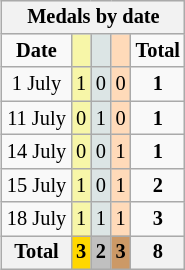<table class=wikitable style="font-size:85%; text-align:center; float:right;">
<tr bgcolor=efefef>
<th colspan=6>Medals by date</th>
</tr>
<tr style="text-align:center">
<td><strong>Date</strong></td>
<td bgcolor=F7F6A8></td>
<td bgcolor=DCE5E5></td>
<td bgcolor=FFDAB9></td>
<td><strong>Total</strong></td>
</tr>
<tr style="text-align:center">
<td>1 July</td>
<td bgcolor=F7F6A8>1</td>
<td bgcolor=DCE5E5>0</td>
<td bgcolor=FFDAB9>0</td>
<td><strong>1</strong></td>
</tr>
<tr style="text-align:center">
<td>11 July</td>
<td bgcolor=F7F6A8>0</td>
<td bgcolor=DCE5E5>1</td>
<td bgcolor=FFDAB9>0</td>
<td><strong>1</strong></td>
</tr>
<tr style="text-align:center">
<td>14 July</td>
<td bgcolor=F7F6A8>0</td>
<td bgcolor=DCE5E5>0</td>
<td bgcolor=FFDAB9>1</td>
<td><strong>1</strong></td>
</tr>
<tr style="text-align:center">
<td>15 July</td>
<td bgcolor=F7F6A8>1</td>
<td bgcolor=DCE5E5>0</td>
<td bgcolor=FFDAB9>1</td>
<td><strong>2</strong></td>
</tr>
<tr style="text-align:center">
<td>18 July</td>
<td bgcolor=F7F6A8>1</td>
<td bgcolor=DCE5E5>1</td>
<td bgcolor=FFDAB9>1</td>
<td><strong>3</strong></td>
</tr>
<tr>
<th>Total</th>
<th style="background:gold">3</th>
<th style="background:silver">2</th>
<th style="background:#c96">3</th>
<th>8</th>
</tr>
</table>
